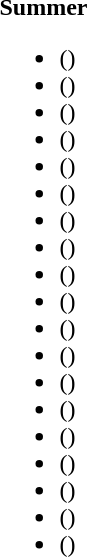<table>
<tr>
<td><strong>Summer</strong><br><ul><li> ()</li><li> ()</li><li> ()</li><li> ()</li><li> ()</li><li> ()</li><li> ()</li><li> ()</li><li> ()</li><li> ()</li><li> ()</li><li> ()</li><li> ()</li><li> ()</li><li> ()</li><li> ()</li><li> ()</li><li> ()</li><li> ()</li></ul></td>
</tr>
</table>
